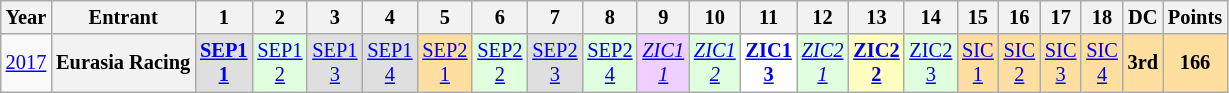<table class="wikitable" style="text-align:center; font-size:85%">
<tr>
<th>Year</th>
<th>Entrant</th>
<th>1</th>
<th>2</th>
<th>3</th>
<th>4</th>
<th>5</th>
<th>6</th>
<th>7</th>
<th>8</th>
<th>9</th>
<th>10</th>
<th>11</th>
<th>12</th>
<th>13</th>
<th>14</th>
<th>15</th>
<th>16</th>
<th>17</th>
<th>18</th>
<th>DC</th>
<th>Points</th>
</tr>
<tr>
<td><a href='#'>2017</a></td>
<th nowrap>Eurasia Racing</th>
<td style="background:#DFDFDF;"><strong><a href='#'>SEP1<br>1</a></strong><br></td>
<td style="background:#DFFFDF;"><a href='#'>SEP1<br>2</a><br></td>
<td style="background:#DFDFDF;"><a href='#'>SEP1<br>3</a><br></td>
<td style="background:#DFDFDF;"><a href='#'>SEP1<br>4</a><br></td>
<td style="background:#FFDF9F;"><a href='#'>SEP2<br>1</a><br></td>
<td style="background:#DFFFDF;"><a href='#'>SEP2<br>2</a><br></td>
<td style="background:#DFDFDF;"><a href='#'>SEP2<br>3</a><br></td>
<td style="background:#DFFFDF;"><a href='#'>SEP2<br>4</a><br></td>
<td style="background:#EFCFFF;"><em><a href='#'>ZIC1<br>1</a></em><br></td>
<td style="background:#DFFFDF;"><em><a href='#'>ZIC1<br>2</a></em><br></td>
<td style="background:#FFFFFF;"><strong><a href='#'>ZIC1<br>3</a></strong><br></td>
<td style="background:#DFFFDF;"><em><a href='#'>ZIC2<br>1</a></em><br></td>
<td style="background:#FFFFBF;"><strong><a href='#'>ZIC2<br>2</a></strong><br></td>
<td style="background:#DFFFDF;"><a href='#'>ZIC2<br>3</a><br></td>
<td style="background:#FFDF9F;"><a href='#'>SIC<br>1</a><br></td>
<td style="background:#FFDF9F;"><a href='#'>SIC<br>2</a><br></td>
<td style="background:#FFDF9F;"><a href='#'>SIC<br>3</a><br></td>
<td style="background:#FFDF9F;"><a href='#'>SIC<br>4</a><br></td>
<th style="background:#FFDF9F;">3rd</th>
<th style="background:#FFDF9F;">166</th>
</tr>
</table>
